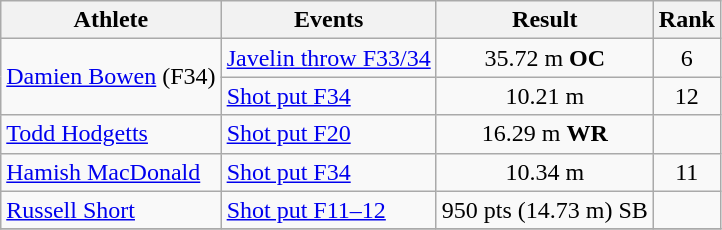<table class=wikitable>
<tr>
<th>Athlete</th>
<th>Events</th>
<th>Result</th>
<th>Rank</th>
</tr>
<tr>
<td rowspan=2><a href='#'>Damien Bowen</a> (F34)</td>
<td><a href='#'>Javelin throw F33/34</a></td>
<td align="center">35.72 m <strong>OC</strong></td>
<td align="center">6</td>
</tr>
<tr>
<td><a href='#'>Shot put F34</a></td>
<td align="center">10.21 m</td>
<td align="center">12</td>
</tr>
<tr>
<td><a href='#'>Todd Hodgetts</a></td>
<td><a href='#'>Shot put F20</a></td>
<td align="center">16.29 m <strong>WR</strong></td>
<td align="center"></td>
</tr>
<tr>
<td><a href='#'>Hamish MacDonald</a></td>
<td><a href='#'>Shot put F34</a></td>
<td align="center">10.34 m</td>
<td align="center">11</td>
</tr>
<tr>
<td><a href='#'>Russell Short</a></td>
<td><a href='#'>Shot put F11–12</a></td>
<td align="center">950 pts (14.73 m) SB</td>
<td align="center"></td>
</tr>
<tr>
</tr>
</table>
